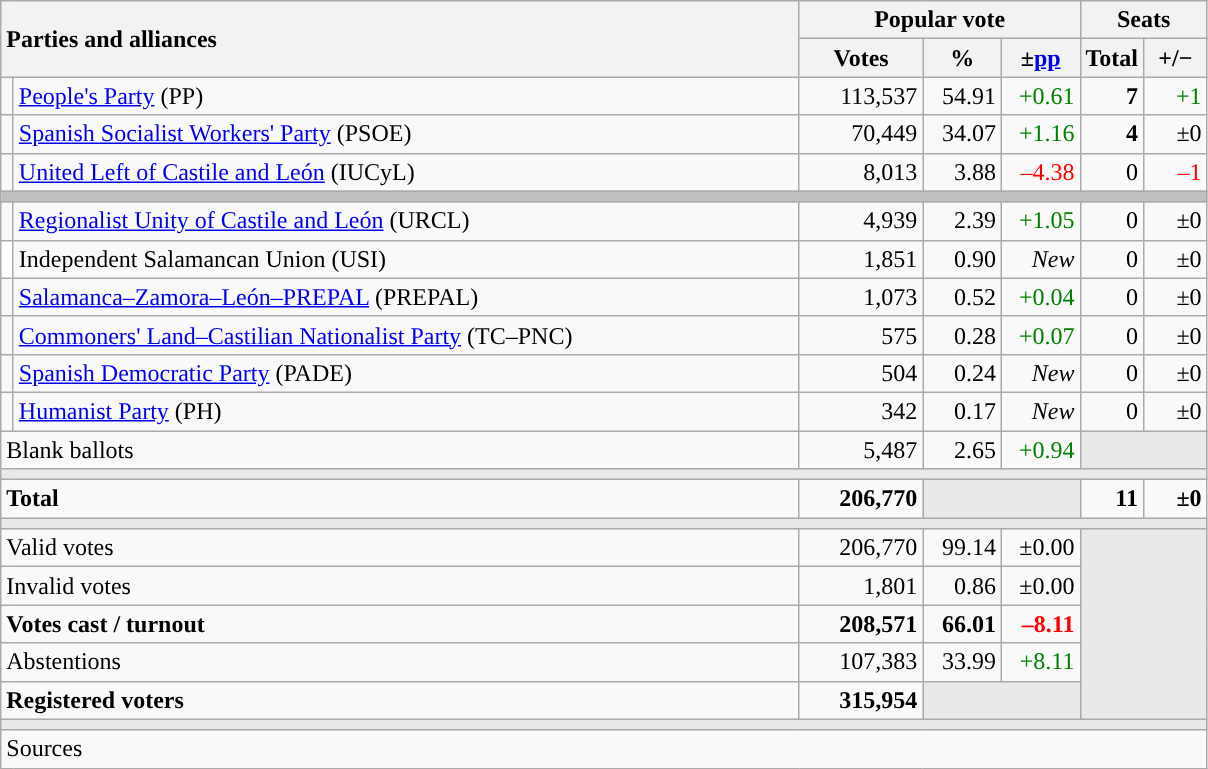<table class="wikitable" style="text-align:right;">
<tr>
<th style="text-align:left;" rowspan="2" colspan="2" width="525">Parties and alliances</th>
<th colspan="3">Popular vote</th>
<th colspan="2">Seats</th>
</tr>
<tr>
<th width="75">Votes</th>
<th width="45">%</th>
<th width="45">±<a href='#'>pp</a></th>
<th width="35">Total</th>
<th width="35">+/−</th>
</tr>
<tr>
<td width="1" style="color:inherit;background:"></td>
<td align="left"><a href='#'>People's Party</a> (PP)</td>
<td>113,537</td>
<td>54.91</td>
<td style="color:green;">+0.61</td>
<td><strong>7</strong></td>
<td style="color:green;">+1</td>
</tr>
<tr>
<td style="color:inherit;background:"></td>
<td align="left"><a href='#'>Spanish Socialist Workers' Party</a> (PSOE)</td>
<td>70,449</td>
<td>34.07</td>
<td style="color:green;">+1.16</td>
<td><strong>4</strong></td>
<td>±0</td>
</tr>
<tr>
<td style="color:inherit;background:"></td>
<td align="left"><a href='#'>United Left of Castile and León</a> (IUCyL)</td>
<td>8,013</td>
<td>3.88</td>
<td style="color:red;">–4.38</td>
<td>0</td>
<td style="color:red;">–1</td>
</tr>
<tr>
<td colspan="7" bgcolor="#C0C0C0"></td>
</tr>
<tr>
<td style="color:inherit;background:"></td>
<td align="left"><a href='#'>Regionalist Unity of Castile and León</a> (URCL)</td>
<td>4,939</td>
<td>2.39</td>
<td style="color:green;">+1.05</td>
<td>0</td>
<td>±0</td>
</tr>
<tr>
<td bgcolor="white"></td>
<td align="left">Independent Salamancan Union (USI)</td>
<td>1,851</td>
<td>0.90</td>
<td><em>New</em></td>
<td>0</td>
<td>±0</td>
</tr>
<tr>
<td style="color:inherit;background:"></td>
<td align="left"><a href='#'>Salamanca–Zamora–León–PREPAL</a> (PREPAL)</td>
<td>1,073</td>
<td>0.52</td>
<td style="color:green;">+0.04</td>
<td>0</td>
<td>±0</td>
</tr>
<tr>
<td style="color:inherit;background:"></td>
<td align="left"><a href='#'>Commoners' Land–Castilian Nationalist Party</a> (TC–PNC)</td>
<td>575</td>
<td>0.28</td>
<td style="color:green;">+0.07</td>
<td>0</td>
<td>±0</td>
</tr>
<tr>
<td style="color:inherit;background:"></td>
<td align="left"><a href='#'>Spanish Democratic Party</a> (PADE)</td>
<td>504</td>
<td>0.24</td>
<td><em>New</em></td>
<td>0</td>
<td>±0</td>
</tr>
<tr>
<td style="color:inherit;background:"></td>
<td align="left"><a href='#'>Humanist Party</a> (PH)</td>
<td>342</td>
<td>0.17</td>
<td><em>New</em></td>
<td>0</td>
<td>±0</td>
</tr>
<tr>
<td align="left" colspan="2">Blank ballots</td>
<td>5,487</td>
<td>2.65</td>
<td style="color:green;">+0.94</td>
<td bgcolor="#E9E9E9" colspan="2"></td>
</tr>
<tr>
<td colspan="7" bgcolor="#E9E9E9"></td>
</tr>
<tr style="font-weight:bold;">
<td align="left" colspan="2">Total</td>
<td>206,770</td>
<td bgcolor="#E9E9E9" colspan="2"></td>
<td>11</td>
<td>±0</td>
</tr>
<tr>
<td colspan="7" bgcolor="#E9E9E9"></td>
</tr>
<tr>
<td align="left" colspan="2">Valid votes</td>
<td>206,770</td>
<td>99.14</td>
<td>±0.00</td>
<td bgcolor="#E9E9E9" colspan="2" rowspan="5"></td>
</tr>
<tr>
<td align="left" colspan="2">Invalid votes</td>
<td>1,801</td>
<td>0.86</td>
<td>±0.00</td>
</tr>
<tr style="font-weight:bold;">
<td align="left" colspan="2">Votes cast / turnout</td>
<td>208,571</td>
<td>66.01</td>
<td style="color:red;">–8.11</td>
</tr>
<tr>
<td align="left" colspan="2">Abstentions</td>
<td>107,383</td>
<td>33.99</td>
<td style="color:green;">+8.11</td>
</tr>
<tr style="font-weight:bold;">
<td align="left" colspan="2">Registered voters</td>
<td>315,954</td>
<td bgcolor="#E9E9E9" colspan="2"></td>
</tr>
<tr>
<td colspan="7" bgcolor="#E9E9E9"></td>
</tr>
<tr>
<td align="left" colspan="7">Sources</td>
</tr>
</table>
